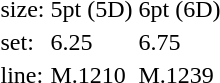<table style="margin-left:40px;">
<tr>
<td>size:</td>
<td>5pt (5D)</td>
<td>6pt (6D)</td>
</tr>
<tr>
<td>set:</td>
<td>6.25</td>
<td>6.75</td>
</tr>
<tr>
<td>line:</td>
<td>M.1210</td>
<td>M.1239</td>
</tr>
</table>
